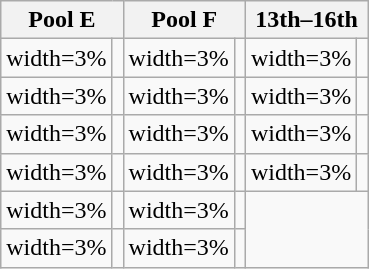<table class="wikitable">
<tr>
<th colspan=2 !width=25%>Pool E</th>
<th colspan=2 !width=25%>Pool F</th>
<th colspan=2 !width=25%>13th–16th</th>
</tr>
<tr>
<td>width=3% </td>
<td></td>
<td>width=3% </td>
<td></td>
<td>width=3% </td>
<td></td>
</tr>
<tr>
<td>width=3% </td>
<td></td>
<td>width=3% </td>
<td></td>
<td>width=3% </td>
<td></td>
</tr>
<tr>
<td>width=3% </td>
<td></td>
<td>width=3% </td>
<td></td>
<td>width=3% </td>
<td></td>
</tr>
<tr>
<td>width=3% </td>
<td></td>
<td>width=3% </td>
<td></td>
<td>width=3% </td>
<td></td>
</tr>
<tr>
<td>width=3% </td>
<td></td>
<td>width=3% </td>
<td></td>
</tr>
<tr>
<td>width=3% </td>
<td></td>
<td>width=3% </td>
<td></td>
</tr>
</table>
